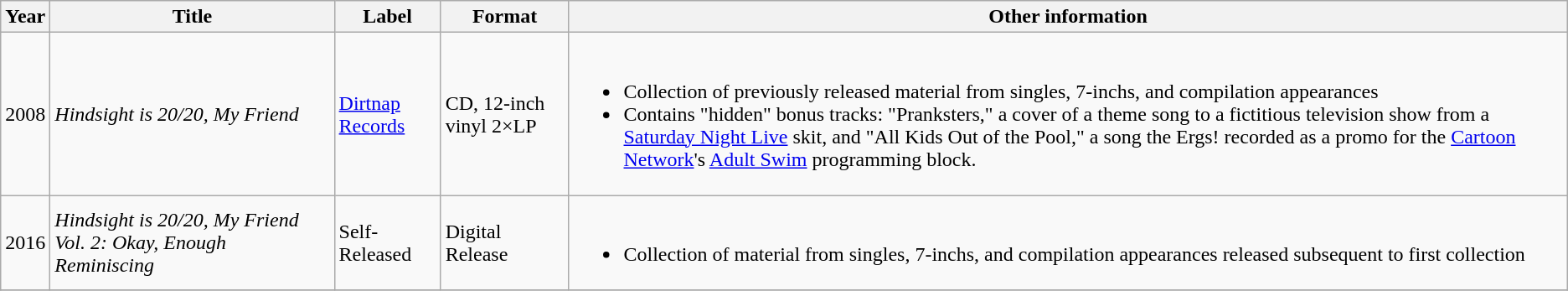<table class="wikitable">
<tr>
<th>Year</th>
<th>Title</th>
<th>Label</th>
<th>Format</th>
<th>Other information</th>
</tr>
<tr>
<td>2008</td>
<td><em>Hindsight is 20/20, My Friend</em></td>
<td><a href='#'>Dirtnap Records</a></td>
<td>CD, 12-inch vinyl 2×LP</td>
<td><br><ul><li>Collection of previously released material from singles, 7-inchs, and compilation appearances</li><li>Contains "hidden" bonus tracks: "Pranksters," a cover of a theme song to a fictitious television show from a <a href='#'>Saturday Night Live</a> skit, and "All Kids Out of the Pool," a song the Ergs! recorded as a promo for the <a href='#'>Cartoon Network</a>'s <a href='#'>Adult Swim</a> programming block.</li></ul></td>
</tr>
<tr>
<td>2016</td>
<td><em>Hindsight is 20/20, My Friend Vol. 2: Okay, Enough Reminiscing</em></td>
<td>Self-Released</td>
<td>Digital Release</td>
<td><br><ul><li>Collection of material from singles, 7-inchs, and compilation appearances released subsequent to first collection</li></ul></td>
</tr>
<tr>
</tr>
</table>
